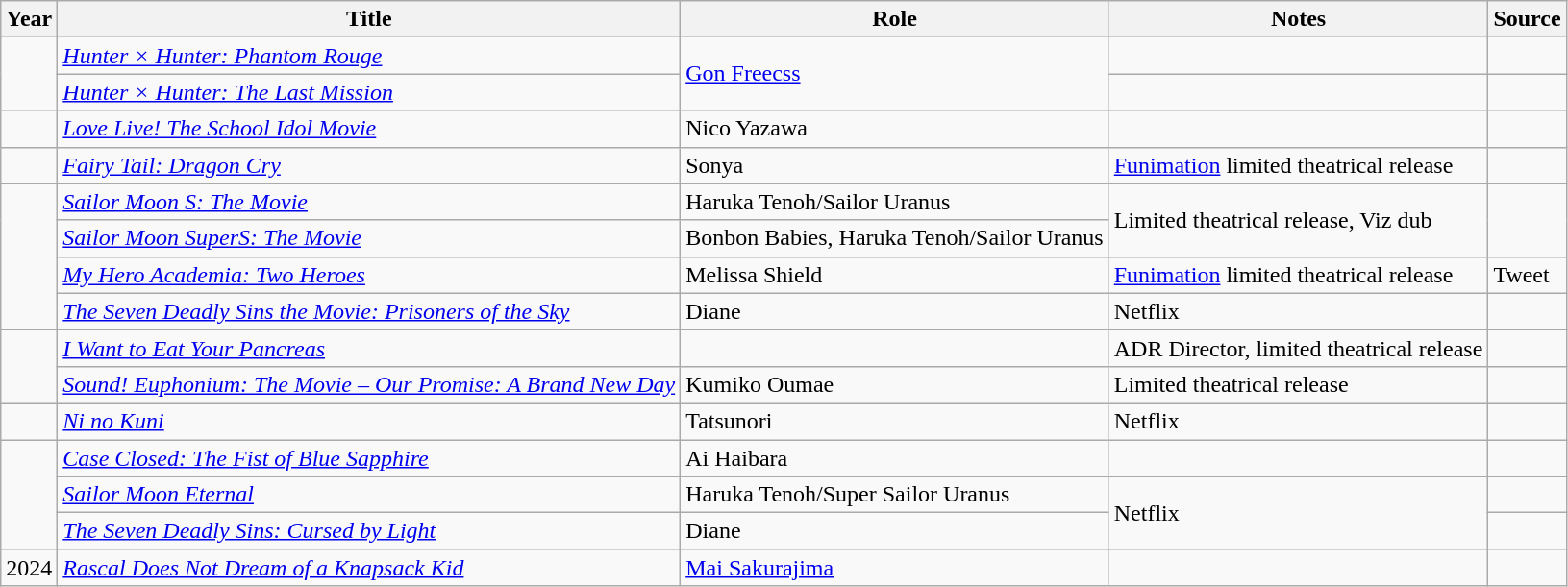<table class="wikitable sortable plainrowheaders">
<tr>
<th>Year</th>
<th>Title</th>
<th>Role</th>
<th class="unsortable">Notes</th>
<th class="unsortable">Source</th>
</tr>
<tr>
<td rowspan="2"></td>
<td><em><a href='#'>Hunter × Hunter: Phantom Rouge</a></em></td>
<td rowspan="2"><a href='#'>Gon Freecss</a></td>
<td></td>
<td></td>
</tr>
<tr>
<td><em><a href='#'>Hunter × Hunter: The Last Mission</a></em></td>
<td></td>
<td></td>
</tr>
<tr>
<td></td>
<td><em><a href='#'>Love Live! The School Idol Movie</a></em></td>
<td>Nico Yazawa</td>
<td></td>
<td></td>
</tr>
<tr>
<td></td>
<td><em><a href='#'>Fairy Tail: Dragon Cry</a></em></td>
<td>Sonya</td>
<td><a href='#'>Funimation</a> limited theatrical release</td>
<td></td>
</tr>
<tr>
<td rowspan="4"></td>
<td><em><a href='#'>Sailor Moon S: The Movie</a></em></td>
<td>Haruka Tenoh/Sailor Uranus</td>
<td rowspan="2">Limited theatrical release, Viz dub</td>
<td rowspan="2"></td>
</tr>
<tr>
<td><em><a href='#'>Sailor Moon SuperS: The Movie</a></em></td>
<td>Bonbon Babies, Haruka Tenoh/Sailor Uranus</td>
</tr>
<tr>
<td><em><a href='#'>My Hero Academia: Two Heroes</a></em></td>
<td>Melissa Shield</td>
<td><a href='#'>Funimation</a> limited theatrical release</td>
<td> Tweet</td>
</tr>
<tr>
<td><em><a href='#'>The Seven Deadly Sins the Movie: Prisoners of the Sky</a></em></td>
<td>Diane</td>
<td>Netflix</td>
<td></td>
</tr>
<tr>
<td rowspan="2"></td>
<td><em><a href='#'>I Want to Eat Your Pancreas</a></em></td>
<td></td>
<td>ADR Director, limited theatrical release</td>
<td></td>
</tr>
<tr>
<td><em><a href='#'>Sound! Euphonium: The Movie – Our Promise: A Brand New Day</a></em></td>
<td>Kumiko Oumae</td>
<td>Limited theatrical release</td>
<td></td>
</tr>
<tr>
<td></td>
<td><em><a href='#'>Ni no Kuni</a></em></td>
<td>Tatsunori</td>
<td>Netflix</td>
<td></td>
</tr>
<tr>
<td rowspan="3"></td>
<td><em><a href='#'>Case Closed: The Fist of Blue Sapphire</a></em></td>
<td>Ai Haibara</td>
<td></td>
<td></td>
</tr>
<tr>
<td><em><a href='#'>Sailor Moon Eternal</a></em></td>
<td>Haruka Tenoh/Super Sailor Uranus</td>
<td rowspan="2">Netflix</td>
<td></td>
</tr>
<tr>
<td><em><a href='#'>The Seven Deadly Sins: Cursed by Light</a></em></td>
<td>Diane</td>
<td></td>
</tr>
<tr>
<td>2024</td>
<td><em><a href='#'>Rascal Does Not Dream of a Knapsack Kid</a></em></td>
<td><a href='#'>Mai Sakurajima</a></td>
<td></td>
<td></td>
</tr>
</table>
